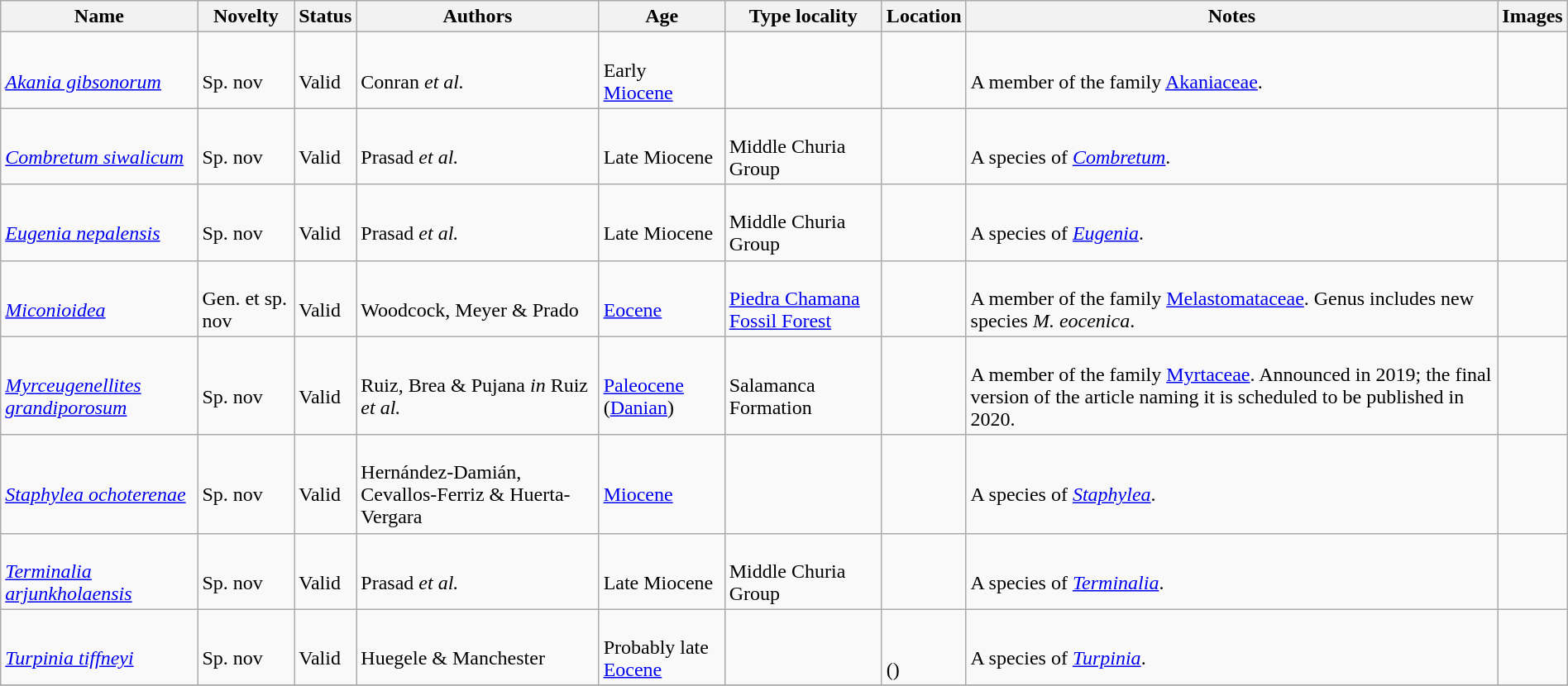<table class="wikitable sortable" align="center" width="100%">
<tr>
<th>Name</th>
<th>Novelty</th>
<th>Status</th>
<th>Authors</th>
<th>Age</th>
<th>Type locality</th>
<th>Location</th>
<th>Notes</th>
<th>Images</th>
</tr>
<tr>
<td><br><em><a href='#'>Akania gibsonorum</a></em></td>
<td><br>Sp. nov</td>
<td><br>Valid</td>
<td><br>Conran <em>et al.</em></td>
<td><br>Early <a href='#'>Miocene</a></td>
<td></td>
<td><br></td>
<td><br>A member of the family <a href='#'>Akaniaceae</a>.</td>
<td></td>
</tr>
<tr>
<td><br><em><a href='#'>Combretum siwalicum</a></em></td>
<td><br>Sp. nov</td>
<td><br>Valid</td>
<td><br>Prasad <em>et al.</em></td>
<td><br>Late Miocene</td>
<td><br>Middle Churia Group</td>
<td><br></td>
<td><br>A species of <em><a href='#'>Combretum</a></em>.</td>
<td></td>
</tr>
<tr>
<td><br><em><a href='#'>Eugenia nepalensis</a></em></td>
<td><br>Sp. nov</td>
<td><br>Valid</td>
<td><br>Prasad <em>et al.</em></td>
<td><br>Late Miocene</td>
<td><br>Middle Churia Group</td>
<td><br></td>
<td><br>A species of <em><a href='#'>Eugenia</a></em>.</td>
<td></td>
</tr>
<tr>
<td><br><em><a href='#'>Miconioidea</a></em></td>
<td><br>Gen. et sp. nov</td>
<td><br>Valid</td>
<td><br>Woodcock, Meyer & Prado</td>
<td><br><a href='#'>Eocene</a></td>
<td><br><a href='#'>Piedra Chamana Fossil Forest</a></td>
<td><br></td>
<td><br>A member of the family <a href='#'>Melastomataceae</a>. Genus includes new species <em>M. eocenica</em>.</td>
<td></td>
</tr>
<tr>
<td><br><em><a href='#'>Myrceugenellites grandiporosum</a></em></td>
<td><br>Sp. nov</td>
<td><br>Valid</td>
<td><br>Ruiz, Brea & Pujana <em>in</em> Ruiz <em>et al.</em></td>
<td><br><a href='#'>Paleocene</a> (<a href='#'>Danian</a>)</td>
<td><br>Salamanca Formation</td>
<td><br></td>
<td><br>A member of the family <a href='#'>Myrtaceae</a>. Announced in 2019; the final version of the article naming it is scheduled to be published in 2020.</td>
<td></td>
</tr>
<tr>
<td><br><em><a href='#'>Staphylea ochoterenae</a></em></td>
<td><br>Sp. nov</td>
<td><br>Valid</td>
<td><br>Hernández-Damián, Cevallos-Ferriz & Huerta-Vergara</td>
<td><br><a href='#'>Miocene</a></td>
<td></td>
<td><br></td>
<td><br>A species of <em><a href='#'>Staphylea</a></em>.</td>
<td></td>
</tr>
<tr>
<td><br><em><a href='#'>Terminalia arjunkholaensis</a></em></td>
<td><br>Sp. nov</td>
<td><br>Valid</td>
<td><br>Prasad <em>et al.</em></td>
<td><br>Late Miocene</td>
<td><br>Middle Churia Group</td>
<td><br></td>
<td><br>A species of <em><a href='#'>Terminalia</a></em>.</td>
<td></td>
</tr>
<tr>
<td><br><em><a href='#'>Turpinia tiffneyi</a></em></td>
<td><br>Sp. nov</td>
<td><br>Valid</td>
<td><br>Huegele & Manchester</td>
<td><br>Probably late <a href='#'>Eocene</a></td>
<td></td>
<td><br><br>()</td>
<td><br>A species of <em><a href='#'>Turpinia</a></em>.</td>
<td></td>
</tr>
<tr>
</tr>
</table>
